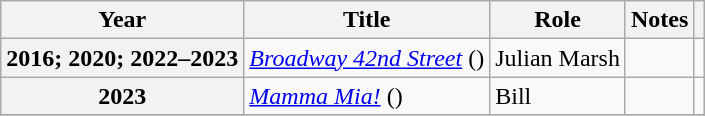<table class="wikitable plainrowheaders sortable">
<tr>
<th scope="col">Year</th>
<th scope="col">Title</th>
<th scope="col">Role</th>
<th scope="col" class="unsortable">Notes</th>
<th scope="col" class="unsortable"></th>
</tr>
<tr>
<th scope="row">2016; 2020; 2022–2023</th>
<td><em><a href='#'>Broadway 42nd Street</a></em> ()</td>
<td>Julian Marsh</td>
<td></td>
<td style="text-align:center"></td>
</tr>
<tr>
<th scope="row">2023</th>
<td><em><a href='#'>Mamma Mia!</a></em> ()</td>
<td>Bill</td>
<td></td>
<td style="text-align:center"></td>
</tr>
<tr>
</tr>
</table>
